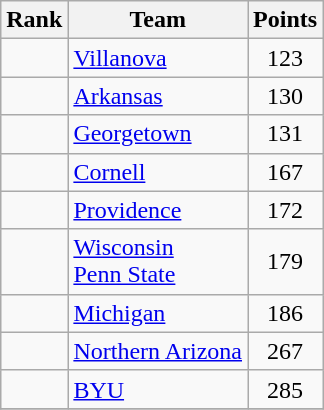<table class="wikitable sortable" style="text-align:center">
<tr>
<th>Rank</th>
<th>Team</th>
<th>Points</th>
</tr>
<tr>
<td></td>
<td align=left><a href='#'>Villanova</a></td>
<td>123</td>
</tr>
<tr>
<td></td>
<td align=left><a href='#'>Arkansas</a></td>
<td>130</td>
</tr>
<tr>
<td></td>
<td align=left><a href='#'>Georgetown</a></td>
<td>131</td>
</tr>
<tr>
<td></td>
<td align=left><a href='#'>Cornell</a></td>
<td>167</td>
</tr>
<tr>
<td></td>
<td align=left><a href='#'>Providence</a></td>
<td>172</td>
</tr>
<tr>
<td></td>
<td align=left><a href='#'>Wisconsin</a><br><a href='#'>Penn State</a></td>
<td>179</td>
</tr>
<tr>
<td></td>
<td align=left><a href='#'>Michigan</a></td>
<td>186</td>
</tr>
<tr>
<td></td>
<td align=left><a href='#'>Northern Arizona</a></td>
<td>267</td>
</tr>
<tr>
<td></td>
<td align=left><a href='#'>BYU</a></td>
<td>285</td>
</tr>
<tr>
</tr>
</table>
